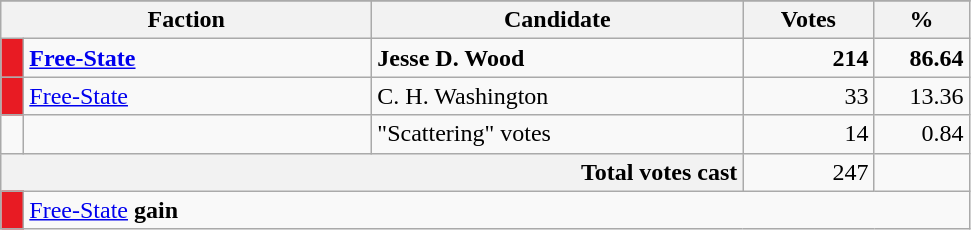<table class="wikitable plainrowheaders" style="text-align:center;">
<tr>
</tr>
<tr>
<th scope="col" colspan="2" style="width: 15em">Faction</th>
<th scope="col" style="width: 15em">Candidate</th>
<th scope="col" style="width: 5em">Votes</th>
<th scope="col" style="width: 3.5em">%</th>
</tr>
<tr>
<td style="width: 0.5em; background-color:#E81B23"></td>
<td style="text-align: left"><strong><a href='#'>Free-State</a></strong></td>
<td style="text-align: left"><strong>Jesse D. Wood</strong></td>
<td style="text-align: right; margin-right: 0.5em"><strong>214</strong></td>
<td style="text-align: right; margin-right: 0.5em"><strong>86.64</strong></td>
</tr>
<tr>
<td style="width: 0.5em; background-color:#E81B23"></td>
<td style="text-align: left"><a href='#'>Free-State</a></td>
<td style="text-align: left">C. H. Washington</td>
<td style="text-align: right; margin-right: 0.5em">33</td>
<td style="text-align: right; margin-right: 0.5em">13.36</td>
</tr>
<tr>
<td style="width: 0.5em"></td>
<td style="text-align: left"></td>
<td style="text-align: left">"Scattering" votes</td>
<td style="text-align: right; margin-right: 0.5em">14</td>
<td style="text-align: right; margin-right: 0.5em">0.84</td>
</tr>
<tr>
<th colspan="3" style="text-align:right;">Total votes cast</th>
<td style="text-align:right;">247</td>
<td style="text-align:right;"></td>
</tr>
<tr>
<td style="width: 0.5em; background-color:#E81B23"></td>
<td colspan="4" style="text-align:left;"><a href='#'>Free-State</a> <strong>gain</strong></td>
</tr>
</table>
